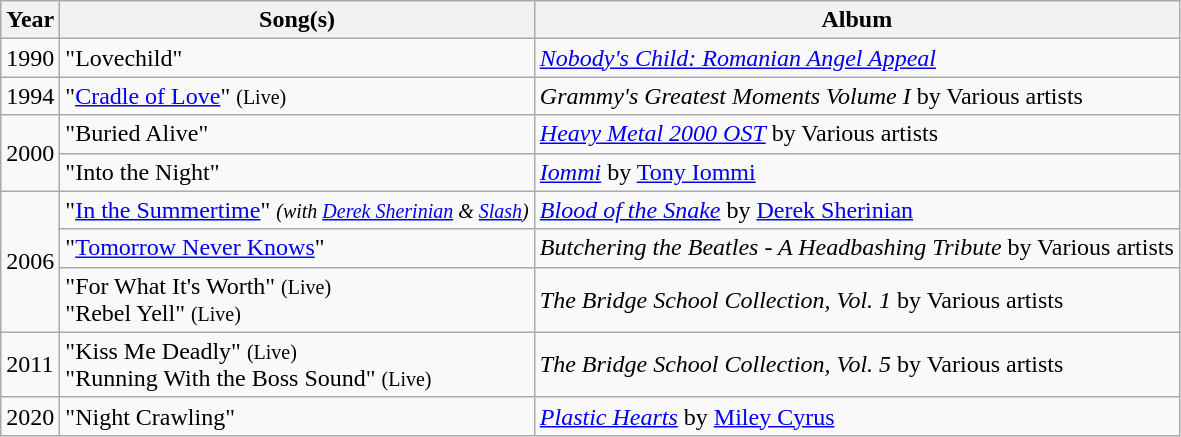<table class="wikitable">
<tr>
<th>Year</th>
<th>Song(s)</th>
<th>Album</th>
</tr>
<tr>
<td>1990</td>
<td>"Lovechild"</td>
<td><em><a href='#'>Nobody's Child: Romanian Angel Appeal</a></em></td>
</tr>
<tr>
<td>1994</td>
<td>"<a href='#'>Cradle of Love</a>" <small>(Live)</small></td>
<td><em>Grammy's Greatest Moments Volume I</em> by Various artists</td>
</tr>
<tr>
<td rowspan="2">2000</td>
<td>"Buried Alive"</td>
<td><em><a href='#'>Heavy Metal 2000 OST</a></em> by Various artists</td>
</tr>
<tr>
<td>"Into the Night"</td>
<td><em><a href='#'>Iommi</a></em> by <a href='#'>Tony Iommi</a></td>
</tr>
<tr>
<td rowspan="3">2006</td>
<td>"<a href='#'>In the Summertime</a>" <small><em>(with <a href='#'>Derek Sherinian</a> & <a href='#'>Slash</a>)</em></small></td>
<td><em><a href='#'>Blood of the Snake</a></em> by <a href='#'>Derek Sherinian</a></td>
</tr>
<tr>
<td>"<a href='#'>Tomorrow Never Knows</a>"</td>
<td><em>Butchering the Beatles - A Headbashing Tribute</em> by Various artists</td>
</tr>
<tr>
<td>"For What It's Worth" <small>(Live)</small><br>"Rebel Yell" <small>(Live)</small></td>
<td><em>The Bridge School Collection, Vol. 1</em> by Various artists</td>
</tr>
<tr>
<td>2011</td>
<td>"Kiss Me Deadly" <small>(Live)</small><br>"Running With the Boss Sound" <small>(Live)</small></td>
<td><em>The Bridge School Collection, Vol. 5</em> by Various artists</td>
</tr>
<tr>
<td>2020</td>
<td>"Night Crawling"</td>
<td><em><a href='#'>Plastic Hearts</a></em> by <a href='#'>Miley Cyrus</a></td>
</tr>
</table>
